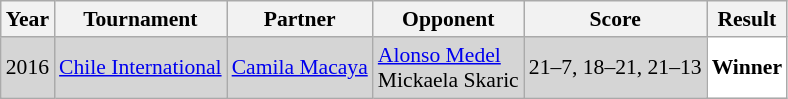<table class="sortable wikitable" style="font-size: 90%;">
<tr>
<th>Year</th>
<th>Tournament</th>
<th>Partner</th>
<th>Opponent</th>
<th>Score</th>
<th>Result</th>
</tr>
<tr style="background:#D5D5D5">
<td align="center">2016</td>
<td align="left"><a href='#'>Chile International</a></td>
<td align="left"> <a href='#'>Camila Macaya</a></td>
<td align="left"> <a href='#'>Alonso Medel</a> <br>  Mickaela Skaric</td>
<td align="left">21–7, 18–21, 21–13</td>
<td style="text-align:left; background:white"><strong>Winner</strong></td>
</tr>
</table>
